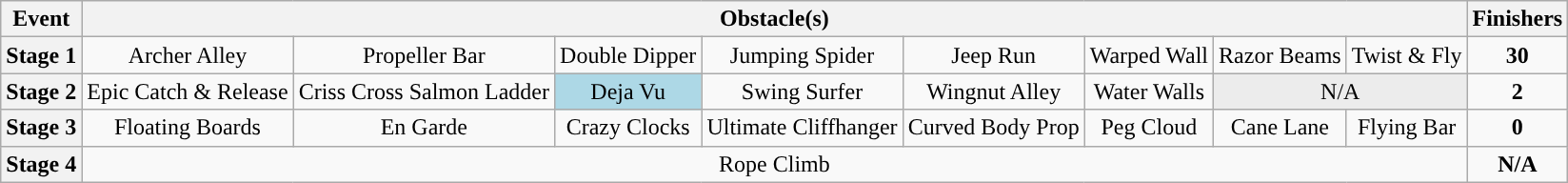<table class="wikitable" style="text-align:center;">
<tr>
<th colspan="1">Event</th>
<th colspan="8">Obstacle(s)</th>
<th>Finishers</th>
</tr>
<tr>
<th>Stage 1</th>
<td>Archer Alley</td>
<td>Propeller Bar</td>
<td>Double Dipper</td>
<td>Jumping Spider</td>
<td>Jeep Run</td>
<td>Warped Wall</td>
<td>Razor Beams</td>
<td>Twist & Fly</td>
<td><strong>30</strong></td>
</tr>
<tr>
<th>Stage 2</th>
<td>Epic Catch & Release</td>
<td>Criss Cross Salmon Ladder</td>
<td bgcolor="lightblue">Deja Vu</td>
<td>Swing Surfer</td>
<td>Wingnut Alley</td>
<td>Water Walls</td>
<td colspan="2" style="background:#ECECEC;">N/A</td>
<td><strong>2</strong></td>
</tr>
<tr>
<th>Stage 3</th>
<td>Floating Boards</td>
<td>En Garde</td>
<td>Crazy Clocks</td>
<td>Ultimate Cliffhanger</td>
<td>Curved Body Prop</td>
<td>Peg Cloud</td>
<td>Cane Lane</td>
<td>Flying Bar</td>
<td><strong>0</strong></td>
</tr>
<tr>
<th>Stage 4</th>
<td colspan="8">Rope Climb</td>
<td><strong>N/A</strong></td>
</tr>
</table>
